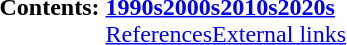<table id="toc" class="toc plainlinks" style= summary="Metro Manila Film Festival Award for Best Float">
<tr>
<th>Contents: </th>
<td><br><strong><a href='#'>1990s</a></strong><strong><a href='#'>2000s</a></strong><strong><a href='#'>2010s</a></strong><strong><a href='#'>2020s</a></strong><br>
<a href='#'>References</a><a href='#'>External links</a></td>
</tr>
</table>
